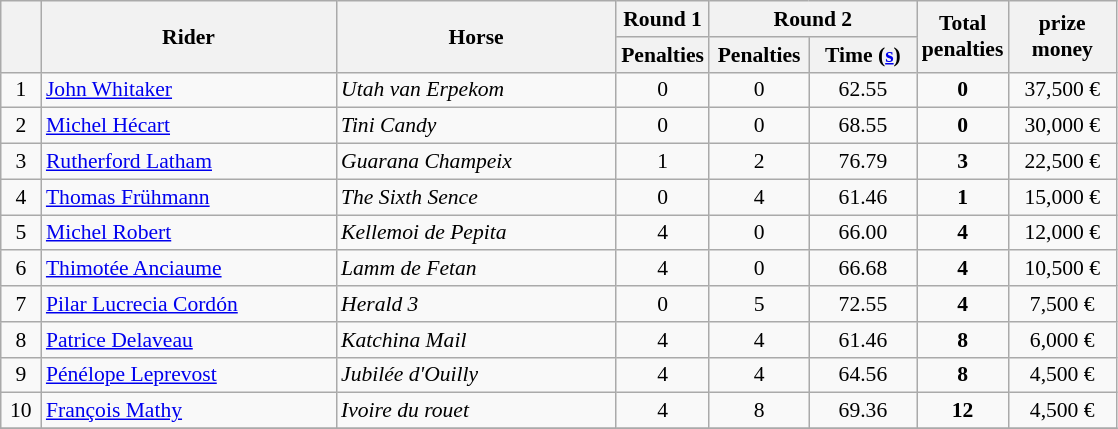<table class="wikitable" style="font-size: 90%; text-align:center">
<tr>
<th rowspan=2 width=20></th>
<th rowspan=2 width=190>Rider</th>
<th rowspan=2 width=180>Horse</th>
<th>Round 1</th>
<th colspan=2>Round 2</th>
<th rowspan=2>Total<br>penalties</th>
<th rowspan=2 width=65>prize<br>money</th>
</tr>
<tr>
<th width=50>Penalties</th>
<th width=60>Penalties</th>
<th width=65>Time (<a href='#'>s</a>)</th>
</tr>
<tr>
<td>1</td>
<td align=left> <a href='#'>John Whitaker</a></td>
<td align=left><em>Utah van Erpekom</em></td>
<td>0</td>
<td>0</td>
<td>62.55</td>
<td><strong>0</strong></td>
<td>37,500 €</td>
</tr>
<tr>
<td>2</td>
<td align=left> <a href='#'>Michel Hécart</a></td>
<td align=left><em>Tini Candy</em></td>
<td>0</td>
<td>0</td>
<td>68.55</td>
<td><strong>0</strong></td>
<td>30,000 €</td>
</tr>
<tr>
<td>3</td>
<td align=left> <a href='#'>Rutherford Latham</a></td>
<td align=left><em>Guarana Champeix</em></td>
<td>1</td>
<td>2</td>
<td>76.79</td>
<td><strong>3</strong></td>
<td>22,500 €</td>
</tr>
<tr>
<td>4</td>
<td align=left> <a href='#'>Thomas Frühmann</a></td>
<td align=left><em>The Sixth Sence</em></td>
<td>0</td>
<td>4</td>
<td>61.46</td>
<td><strong>1</strong></td>
<td>15,000 €</td>
</tr>
<tr>
<td>5</td>
<td align=left> <a href='#'>Michel Robert</a></td>
<td align=left><em>Kellemoi de Pepita</em></td>
<td>4</td>
<td>0</td>
<td>66.00</td>
<td><strong>4</strong></td>
<td>12,000 €</td>
</tr>
<tr>
<td>6</td>
<td align=left> <a href='#'>Thimotée Anciaume</a></td>
<td align=left><em>Lamm de Fetan</em></td>
<td>4</td>
<td>0</td>
<td>66.68</td>
<td><strong>4</strong></td>
<td>10,500 €</td>
</tr>
<tr>
<td>7</td>
<td align=left> <a href='#'>Pilar Lucrecia Cordón</a></td>
<td align=left><em>Herald 3</em></td>
<td>0</td>
<td>5</td>
<td>72.55</td>
<td><strong>4</strong></td>
<td>7,500 €</td>
</tr>
<tr>
<td>8</td>
<td align=left> <a href='#'>Patrice Delaveau</a></td>
<td align=left><em>Katchina Mail</em></td>
<td>4</td>
<td>4</td>
<td>61.46</td>
<td><strong>8</strong></td>
<td>6,000 €</td>
</tr>
<tr>
<td>9</td>
<td align=left> <a href='#'>Pénélope Leprevost</a></td>
<td align=left><em>Jubilée d'Ouilly</em></td>
<td>4</td>
<td>4</td>
<td>64.56</td>
<td><strong>8</strong></td>
<td>4,500 €</td>
</tr>
<tr>
<td>10</td>
<td align=left> <a href='#'>François Mathy</a></td>
<td align=left><em>Ivoire du rouet</em></td>
<td>4</td>
<td>8</td>
<td>69.36</td>
<td><strong>12</strong></td>
<td>4,500 €</td>
</tr>
<tr>
</tr>
</table>
